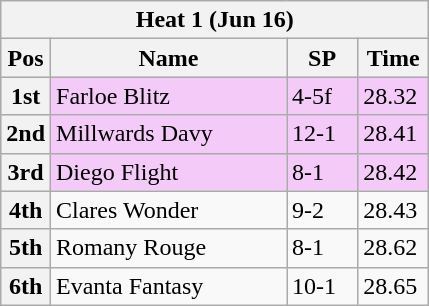<table class="wikitable">
<tr>
<th colspan="6">Heat 1 (Jun 16)</th>
</tr>
<tr>
<th width=20>Pos</th>
<th width=150>Name</th>
<th width=40>SP</th>
<th width=40>Time</th>
</tr>
<tr style="background: #f4caf9;">
<th>1st</th>
<td>Farloe Blitz</td>
<td>4-5f</td>
<td>28.32</td>
</tr>
<tr style="background: #f4caf9;">
<th>2nd</th>
<td>Millwards Davy</td>
<td>12-1</td>
<td>28.41</td>
</tr>
<tr style="background: #f4caf9;">
<th>3rd</th>
<td>Diego Flight</td>
<td>8-1</td>
<td>28.42</td>
</tr>
<tr>
<th>4th</th>
<td>Clares Wonder</td>
<td>9-2</td>
<td>28.43</td>
</tr>
<tr>
<th>5th</th>
<td>Romany Rouge</td>
<td>8-1</td>
<td>28.62</td>
</tr>
<tr>
<th>6th</th>
<td>Evanta Fantasy</td>
<td>10-1</td>
<td>28.65</td>
</tr>
</table>
